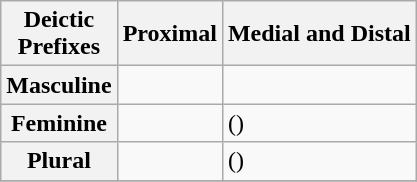<table class="wikitable">
<tr>
<th>Deictic <br> Prefixes</th>
<th>Proximal</th>
<th>Medial and Distal</th>
</tr>
<tr>
<th>Masculine</th>
<td></td>
<td></td>
</tr>
<tr>
<th>Feminine</th>
<td></td>
<td> ()</td>
</tr>
<tr>
<th>Plural</th>
<td></td>
<td> ()</td>
</tr>
<tr>
</tr>
</table>
